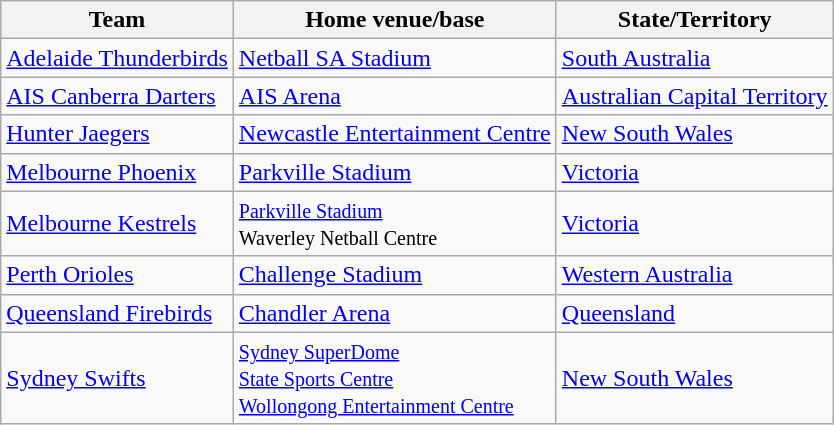<table class="wikitable collapsible">
<tr>
<th>Team</th>
<th>Home venue/base</th>
<th>State/Territory</th>
</tr>
<tr>
<td><a href='#'>Adelaide Thunderbirds</a></td>
<td><a href='#'>Netball SA Stadium</a></td>
<td><a href='#'>South Australia</a></td>
</tr>
<tr>
<td><a href='#'>AIS Canberra Darters</a></td>
<td><a href='#'>AIS Arena</a></td>
<td><a href='#'>Australian Capital Territory</a></td>
</tr>
<tr>
<td><a href='#'>Hunter Jaegers</a></td>
<td><a href='#'>Newcastle Entertainment Centre</a></td>
<td><a href='#'>New South Wales</a></td>
</tr>
<tr>
<td><a href='#'>Melbourne Phoenix</a></td>
<td><a href='#'>Parkville Stadium</a></td>
<td><a href='#'>Victoria</a></td>
</tr>
<tr>
<td><a href='#'>Melbourne Kestrels</a></td>
<td><small><a href='#'>Parkville Stadium</a><br>Waverley Netball Centre</small></td>
<td><a href='#'>Victoria</a></td>
</tr>
<tr>
<td><a href='#'>Perth Orioles</a></td>
<td><a href='#'>Challenge Stadium</a></td>
<td><a href='#'>Western Australia</a></td>
</tr>
<tr>
<td><a href='#'>Queensland Firebirds</a></td>
<td><a href='#'>Chandler Arena</a></td>
<td><a href='#'>Queensland</a></td>
</tr>
<tr>
<td><a href='#'>Sydney Swifts</a></td>
<td><small><a href='#'>Sydney SuperDome</a><br><a href='#'>State Sports Centre</a><br><a href='#'>Wollongong Entertainment Centre</a></small></td>
<td><a href='#'>New South Wales</a></td>
</tr>
</table>
